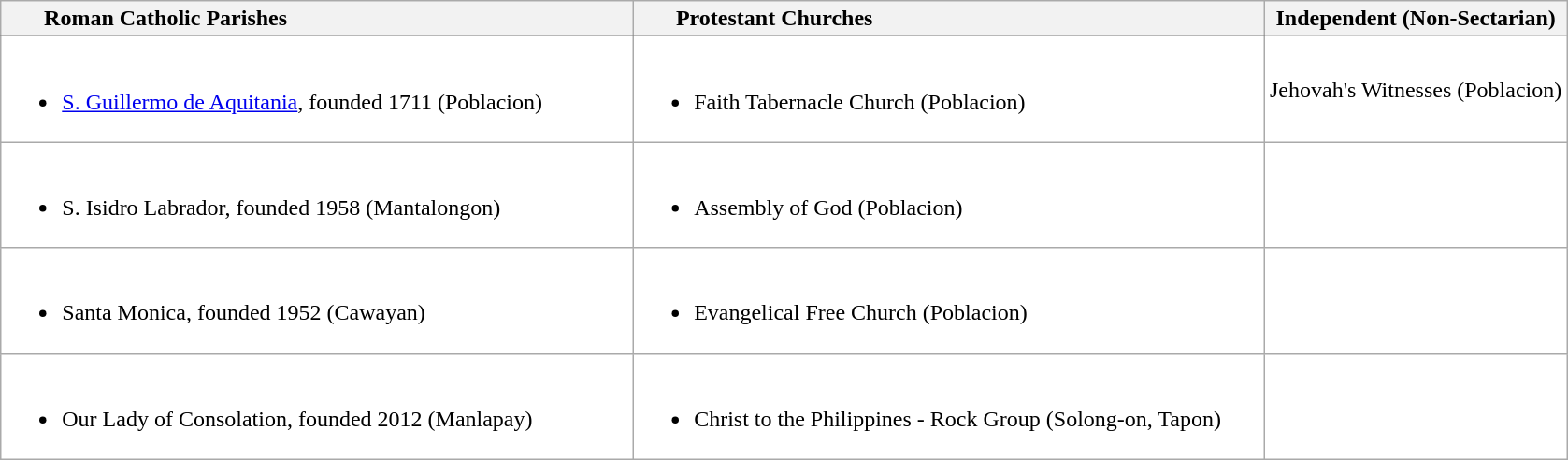<table class=wikitable style="background-color:white;">
<tr>
<th style="text-align:left;padding-left:1.9em;width:26em;font-weight:bold;border-bottom:solid 1px gray;">Roman Catholic Parishes</th>
<th style="text-align:left;padding-left:1.9em;width:26em;font-weight:bold;border-bottom:solid 1px gray;">Protestant Churches</th>
<th>Independent (Non-Sectarian)</th>
</tr>
<tr>
<td><br><ul><li><a href='#'>S. Guillermo de Aquitania</a>, founded 1711 (Poblacion)</li></ul></td>
<td><br><ul><li>Faith Tabernacle Church (Poblacion)</li></ul></td>
<td>Jehovah's Witnesses (Poblacion) </td>
</tr>
<tr>
<td><br><ul><li>S. Isidro Labrador, founded 1958 (Mantalongon)</li></ul></td>
<td><br><ul><li>Assembly of God (Poblacion)</li></ul></td>
<td></td>
</tr>
<tr>
<td><br><ul><li>Santa Monica, founded 1952 (Cawayan)</li></ul></td>
<td><br><ul><li>Evangelical Free Church (Poblacion)</li></ul></td>
<td></td>
</tr>
<tr>
<td><br><ul><li>Our Lady of Consolation, founded 2012 (Manlapay)</li></ul></td>
<td><br><ul><li>Christ to the Philippines - Rock Group (Solong-on, Tapon)</li></ul></td>
<td></td>
</tr>
</table>
